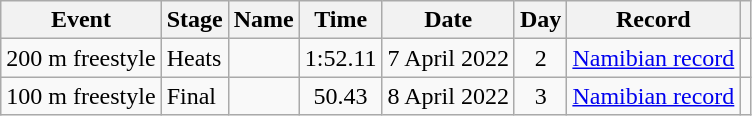<table class="wikitable">
<tr>
<th>Event</th>
<th>Stage</th>
<th>Name</th>
<th>Time</th>
<th>Date</th>
<th>Day</th>
<th>Record</th>
<th></th>
</tr>
<tr>
<td>200 m freestyle</td>
<td>Heats</td>
<td></td>
<td style="text-align:center;">1:52.11</td>
<td>7 April 2022</td>
<td style="text-align:center;">2</td>
<td style="text-align:center;"><a href='#'>Namibian record</a></td>
<td style="text-align:center;"></td>
</tr>
<tr>
<td>100 m freestyle</td>
<td>Final</td>
<td></td>
<td style="text-align:center;">50.43</td>
<td>8 April 2022</td>
<td style="text-align:center;">3</td>
<td style="text-align:center;"><a href='#'>Namibian record</a></td>
<td style="text-align:center;"></td>
</tr>
</table>
